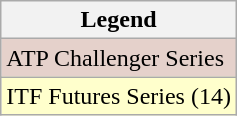<table class="wikitable">
<tr>
<th>Legend</th>
</tr>
<tr bgcolor="#e5d1cb">
<td>ATP Challenger Series</td>
</tr>
<tr bgcolor="#ffffcc">
<td>ITF Futures Series (14)</td>
</tr>
</table>
